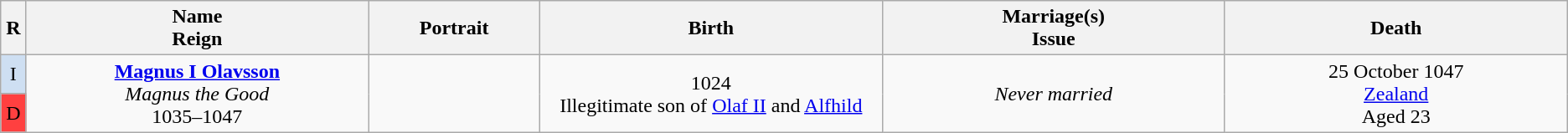<table style="text-align:center" class="wikitable">
<tr>
<th width=1%>R</th>
<th width=20%>Name<br>Reign</th>
<th width=10%>Portrait</th>
<th width=20%>Birth</th>
<th width=20%>Marriage(s)<br>Issue</th>
<th width=20%>Death</th>
</tr>
<tr>
<td style="background-color:#CEDFF2; text-align:center">I</td>
<td rowspan=2><strong><a href='#'>Magnus I Olavsson</a></strong><br><em>Magnus the Good</em><br>1035–1047</td>
<td rowspan=2></td>
<td rowspan=2> 1024<br>Illegitimate son of <a href='#'>Olaf II</a> and <a href='#'>Alfhild</a></td>
<td rowspan=2><em>Never married</em></td>
<td rowspan=2>25 October 1047<br><a href='#'>Zealand</a><br>Aged 23</td>
</tr>
<tr>
<td style="background-color:#FF4040; text-align:center">D</td>
</tr>
</table>
